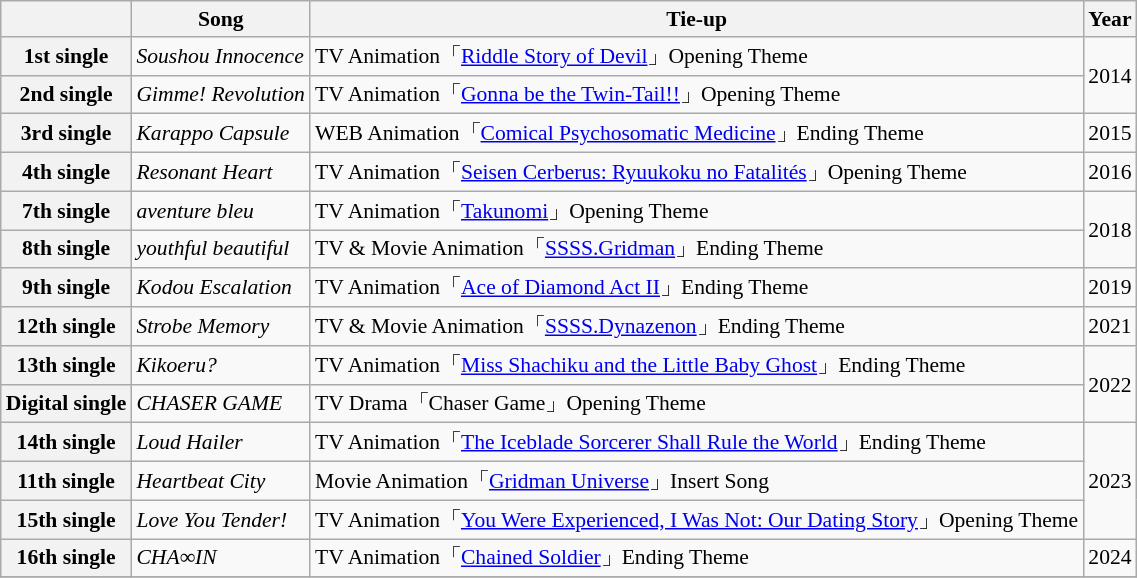<table class="wikitable" style="font-size: 90%;">
<tr>
<th></th>
<th>Song</th>
<th>Tie-up</th>
<th>Year</th>
</tr>
<tr>
<th align="center">1st single</th>
<td><em>Soushou Innocence</em></td>
<td>TV Animation「<a href='#'>Riddle Story of Devil</a>」Opening Theme</td>
<td rowspan="2" align="center">2014</td>
</tr>
<tr>
<th align="center">2nd single</th>
<td><em>Gimme! Revolution</em></td>
<td>TV Animation「<a href='#'>Gonna be the Twin-Tail!!</a>」Opening Theme</td>
</tr>
<tr>
<th align="center">3rd single</th>
<td><em>Karappo Capsule</em></td>
<td>WEB Animation「<a href='#'>Comical Psychosomatic Medicine</a>」Ending Theme</td>
<td align="center">2015</td>
</tr>
<tr>
<th align="center">4th single</th>
<td><em>Resonant Heart</em></td>
<td>TV Animation「<a href='#'>Seisen Cerberus: Ryuukoku no Fatalités</a>」Opening Theme</td>
<td align="center">2016</td>
</tr>
<tr>
<th align="center">7th single</th>
<td><em>aventure bleu</em></td>
<td>TV Animation「<a href='#'>Takunomi</a>」Opening Theme</td>
<td rowspan="2" align="center">2018</td>
</tr>
<tr>
<th align="center">8th single</th>
<td><em>youthful beautiful</em></td>
<td>TV & Movie Animation「<a href='#'>SSSS.Gridman</a>」Ending Theme</td>
</tr>
<tr>
<th align="center">9th single</th>
<td><em>Kodou Escalation</em></td>
<td>TV Animation「<a href='#'>Ace of Diamond Act II</a>」Ending Theme</td>
<td align="center">2019</td>
</tr>
<tr>
<th align="center">12th single</th>
<td><em>Strobe Memory</em></td>
<td>TV & Movie Animation「<a href='#'>SSSS.Dynazenon</a>」Ending Theme</td>
<td align="center">2021</td>
</tr>
<tr>
<th align="center">13th single</th>
<td><em>Kikoeru?</em></td>
<td>TV Animation「<a href='#'>Miss Shachiku and the Little Baby Ghost</a>」Ending Theme</td>
<td align="center", rowspan="2">2022</td>
</tr>
<tr>
<th align="center">Digital single</th>
<td><em>CHASER GAME</em></td>
<td>TV Drama「Chaser Game」Opening Theme</td>
</tr>
<tr>
<th align="center">14th single</th>
<td><em>Loud Hailer</em></td>
<td>TV Animation「<a href='#'>The Iceblade Sorcerer Shall Rule the World</a>」Ending Theme</td>
<td align="center", rowspan="3">2023</td>
</tr>
<tr>
<th align="center">11th single</th>
<td><em>Heartbeat City</em></td>
<td>Movie Animation「<a href='#'>Gridman Universe</a>」Insert Song</td>
</tr>
<tr>
<th align="center">15th single</th>
<td><em>Love You Tender!</em></td>
<td>TV Animation「<a href='#'>You Were Experienced, I Was Not: Our Dating Story</a>」Opening Theme</td>
</tr>
<tr>
<th align="center">16th single</th>
<td><em>CHA∞IN</em></td>
<td>TV Animation「<a href='#'>Chained Soldier</a>」Ending Theme</td>
<td align="center">2024</td>
</tr>
<tr>
</tr>
</table>
